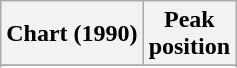<table class="wikitable sortable plainrowheaders" style="text-align:center;">
<tr>
<th>Chart (1990)</th>
<th>Peak<br>position</th>
</tr>
<tr>
</tr>
<tr>
</tr>
<tr>
</tr>
<tr>
</tr>
</table>
